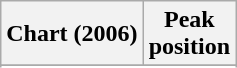<table class="wikitable sortable">
<tr>
<th align="left">Chart (2006)</th>
<th align="center">Peak<br>position</th>
</tr>
<tr>
</tr>
<tr>
</tr>
</table>
